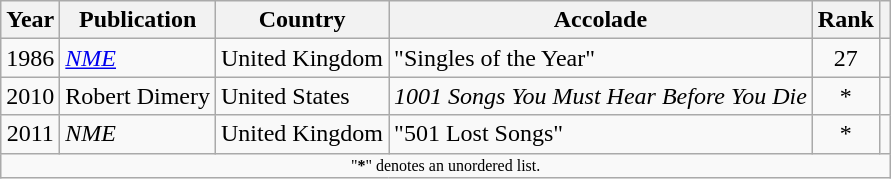<table class="wikitable" style="margin:0em 1em 1em 0pt">
<tr>
<th>Year</th>
<th>Publication</th>
<th>Country</th>
<th>Accolade</th>
<th>Rank</th>
<th></th>
</tr>
<tr>
<td align=center>1986</td>
<td><em><a href='#'>NME</a></em></td>
<td>United Kingdom</td>
<td>"Singles of the Year"</td>
<td align=center>27</td>
<td></td>
</tr>
<tr>
<td>2010</td>
<td>Robert Dimery</td>
<td>United States</td>
<td><em>1001 Songs You Must Hear Before You Die</em></td>
<td align=center>*</td>
<td></td>
</tr>
<tr>
<td align="center">2011</td>
<td><em>NME</em></td>
<td>United Kingdom</td>
<td>"501 Lost Songs"</td>
<td align="center">*</td>
<td></td>
</tr>
<tr class="sortbottom">
<td colspan=6 style=font-size:8pt; align=center>"<strong>*</strong>" denotes an unordered list.</td>
</tr>
</table>
